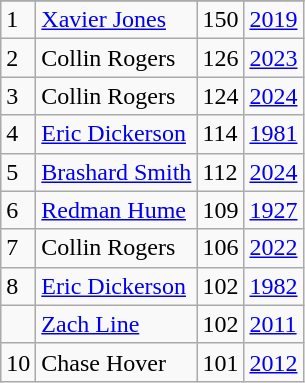<table class="wikitable">
<tr>
</tr>
<tr>
<td>1</td>
<td><a href='#'>Xavier Jones</a></td>
<td><abbr>150</abbr></td>
<td><a href='#'>2019</a></td>
</tr>
<tr>
<td>2</td>
<td>Collin Rogers</td>
<td><abbr>126</abbr></td>
<td><a href='#'>2023</a></td>
</tr>
<tr>
<td>3</td>
<td>Collin Rogers</td>
<td><abbr>124</abbr></td>
<td><a href='#'>2024</a></td>
</tr>
<tr>
<td>4</td>
<td><a href='#'>Eric Dickerson</a></td>
<td><abbr>114</abbr></td>
<td><a href='#'>1981</a></td>
</tr>
<tr>
<td>5</td>
<td><a href='#'>Brashard Smith</a></td>
<td><abbr>112</abbr></td>
<td><a href='#'>2024</a></td>
</tr>
<tr>
<td>6</td>
<td><a href='#'>Redman Hume</a></td>
<td><abbr>109</abbr></td>
<td><a href='#'>1927</a></td>
</tr>
<tr>
<td>7</td>
<td>Collin Rogers</td>
<td><abbr>106</abbr></td>
<td><a href='#'>2022</a></td>
</tr>
<tr>
<td>8</td>
<td><a href='#'>Eric Dickerson</a></td>
<td><abbr>102</abbr></td>
<td><a href='#'>1982</a></td>
</tr>
<tr>
<td></td>
<td><a href='#'>Zach Line</a></td>
<td><abbr>102</abbr></td>
<td><a href='#'>2011</a></td>
</tr>
<tr>
<td>10</td>
<td>Chase Hover</td>
<td><abbr>101</abbr></td>
<td><a href='#'>2012</a></td>
</tr>
</table>
